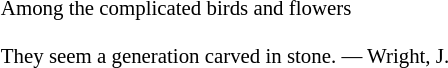<table align="center">
<tr style= "font-size: 87%; ">
<td>Among the complicated birds and flowers<br><br>They seem a generation carved in stone. — Wright, J.</td>
</tr>
</table>
